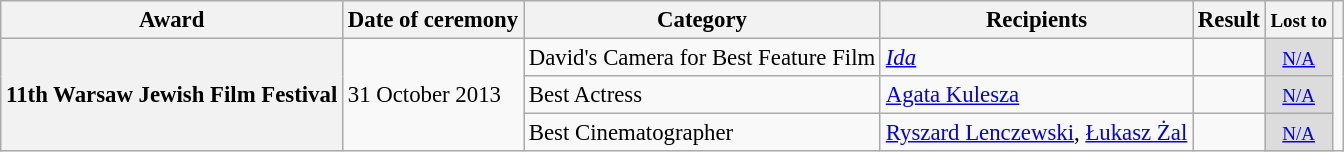<table class="wikitable plainrowheaders sortable" style="font-size: 95%;">
<tr>
<th scope="col" colspan="2">Award</th>
<th scope="col">Date of ceremony</th>
<th scope="col">Category</th>
<th scope="col">Recipients</th>
<th scope="col">Result</th>
<th scope="col"><small>Lost to</small></th>
<th scope="col" class="unsortable"></th>
</tr>
<tr>
<th scope="row" colspan="2" rowspan="3">11th Warsaw Jewish Film Festival</th>
<td scope="row" rowspan="3">31 October 2013</td>
<td>David's Camera for Best Feature Film</td>
<td><em><a href='#'>Ida</a></em></td>
<td></td>
<td style="background:#dcdcdc; text-align:center;"><small><a href='#'>N/A</a></small></td>
<td style="text-align:center;" rowspan="3"></td>
</tr>
<tr>
<td>Best Actress</td>
<td><a href='#'>Agata Kulesza</a></td>
<td></td>
<td style="background:#dcdcdc; text-align:center;"><small><a href='#'>N/A</a></small></td>
</tr>
<tr>
<td>Best Cinematographer</td>
<td><a href='#'>Ryszard Lenczewski</a>, <a href='#'>Łukasz Żal</a></td>
<td></td>
<td style="background:#dcdcdc; text-align:center;"><small><a href='#'>N/A</a></small></td>
</tr>
</table>
